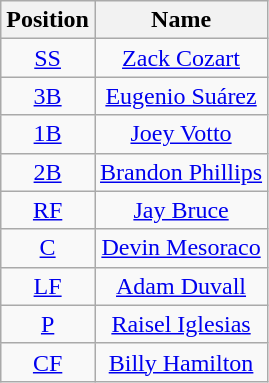<table class="wikitable" style="text-align:left">
<tr>
<th>Position</th>
<th>Name</th>
</tr>
<tr style="text-align: center;">
<td><a href='#'>SS</a></td>
<td style="text-align: center;"><a href='#'>Zack Cozart</a></td>
</tr>
<tr style="text-align: center;">
<td><a href='#'>3B</a></td>
<td style="text-align: center;"><a href='#'>Eugenio Suárez</a></td>
</tr>
<tr style="text-align: center;">
<td><a href='#'>1B</a></td>
<td style="text-align: center;"><a href='#'>Joey Votto</a></td>
</tr>
<tr style="text-align: center;">
<td><a href='#'>2B</a></td>
<td style="text-align: center;"><a href='#'>Brandon Phillips</a></td>
</tr>
<tr style="text-align: center;">
<td><a href='#'>RF</a></td>
<td style="text-align: center;"><a href='#'>Jay Bruce</a></td>
</tr>
<tr style="text-align: center;">
<td><a href='#'>C</a></td>
<td style="text-align: center;"><a href='#'>Devin Mesoraco</a></td>
</tr>
<tr style="text-align: center;">
<td><a href='#'>LF</a></td>
<td style="text-align: center;"><a href='#'>Adam Duvall</a></td>
</tr>
<tr style="text-align: center;">
<td><a href='#'>P</a></td>
<td style="text-align: center;"><a href='#'>Raisel Iglesias</a></td>
</tr>
<tr style="text-align: center;">
<td><a href='#'>CF</a></td>
<td style="text-align: center;"><a href='#'>Billy Hamilton</a></td>
</tr>
</table>
